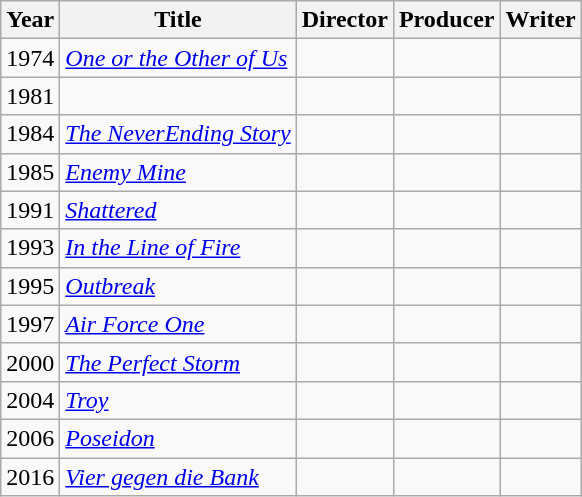<table class="wikitable">
<tr>
<th>Year</th>
<th>Title</th>
<th>Director</th>
<th>Producer</th>
<th>Writer</th>
</tr>
<tr>
<td>1974</td>
<td><em><a href='#'>One or the Other of Us</a></em></td>
<td></td>
<td></td>
<td></td>
</tr>
<tr>
<td>1981</td>
<td></td>
<td></td>
<td></td>
<td></td>
</tr>
<tr>
<td>1984</td>
<td><em><a href='#'>The NeverEnding Story</a></em></td>
<td></td>
<td></td>
<td></td>
</tr>
<tr>
<td>1985</td>
<td><em><a href='#'>Enemy Mine</a></em></td>
<td></td>
<td></td>
<td></td>
</tr>
<tr>
<td>1991</td>
<td><em><a href='#'>Shattered</a></em></td>
<td></td>
<td></td>
<td></td>
</tr>
<tr>
<td>1993</td>
<td><em><a href='#'>In the Line of Fire</a></em></td>
<td></td>
<td></td>
<td></td>
</tr>
<tr>
<td>1995</td>
<td><em><a href='#'>Outbreak</a></em></td>
<td></td>
<td></td>
<td></td>
</tr>
<tr>
<td>1997</td>
<td><em><a href='#'>Air Force One</a></em></td>
<td></td>
<td></td>
<td></td>
</tr>
<tr>
<td>2000</td>
<td><em><a href='#'>The Perfect Storm</a></em></td>
<td></td>
<td></td>
<td></td>
</tr>
<tr>
<td>2004</td>
<td><em><a href='#'>Troy</a></em></td>
<td></td>
<td></td>
<td></td>
</tr>
<tr>
<td>2006</td>
<td><em><a href='#'>Poseidon</a></em></td>
<td></td>
<td></td>
<td></td>
</tr>
<tr>
<td>2016</td>
<td><em><a href='#'>Vier gegen die Bank</a></em></td>
<td></td>
<td></td>
<td></td>
</tr>
</table>
